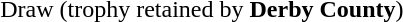<table width="100%">
<tr>
<td align="right">Draw (trophy retained by <strong>Derby County</strong>)</td>
</tr>
</table>
